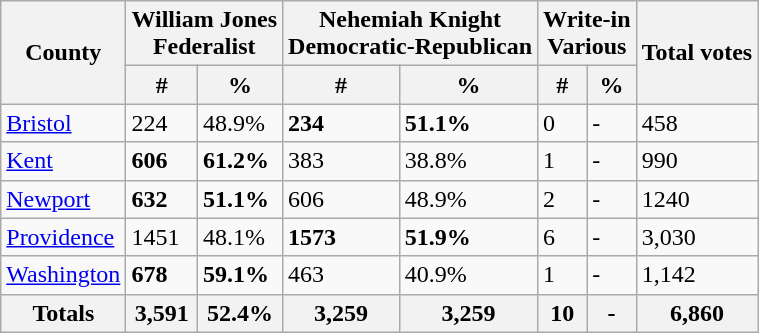<table class="wikitable sortable">
<tr>
<th rowspan="2" scope="col">County</th>
<th colspan="2" scope="col">William Jones<br>Federalist</th>
<th colspan="2" scope="col">Nehemiah Knight<br>Democratic-Republican</th>
<th colspan="2" scope="col">Write-in<br>Various</th>
<th rowspan="2" scope="col">Total votes</th>
</tr>
<tr>
<th>#</th>
<th>%</th>
<th>#</th>
<th>%</th>
<th>#</th>
<th>%</th>
</tr>
<tr>
<td><a href='#'>Bristol</a></td>
<td>224</td>
<td>48.9%</td>
<td><strong>234</strong></td>
<td><strong>51.1%</strong></td>
<td>0</td>
<td>-</td>
<td>458</td>
</tr>
<tr>
<td><a href='#'>Kent</a></td>
<td><strong>606</strong></td>
<td><strong>61.2%</strong></td>
<td>383</td>
<td>38.8%</td>
<td>1</td>
<td>-</td>
<td>990</td>
</tr>
<tr>
<td><a href='#'>Newport</a></td>
<td><strong>632</strong></td>
<td><strong>51.1%</strong></td>
<td>606</td>
<td>48.9%</td>
<td>2</td>
<td>-</td>
<td>1240</td>
</tr>
<tr>
<td><a href='#'>Providence</a></td>
<td>1451</td>
<td>48.1%</td>
<td><strong>1573</strong></td>
<td><strong>51.9%</strong></td>
<td>6</td>
<td>-</td>
<td>3,030</td>
</tr>
<tr>
<td><a href='#'>Washington</a></td>
<td><strong>678</strong></td>
<td><strong>59.1%</strong></td>
<td>463</td>
<td>40.9%</td>
<td>1</td>
<td>-</td>
<td>1,142</td>
</tr>
<tr>
<th>Totals</th>
<th>3,591</th>
<th>52.4%</th>
<th>3,259</th>
<th>3,259</th>
<th>10</th>
<th>-</th>
<th>6,860</th>
</tr>
</table>
